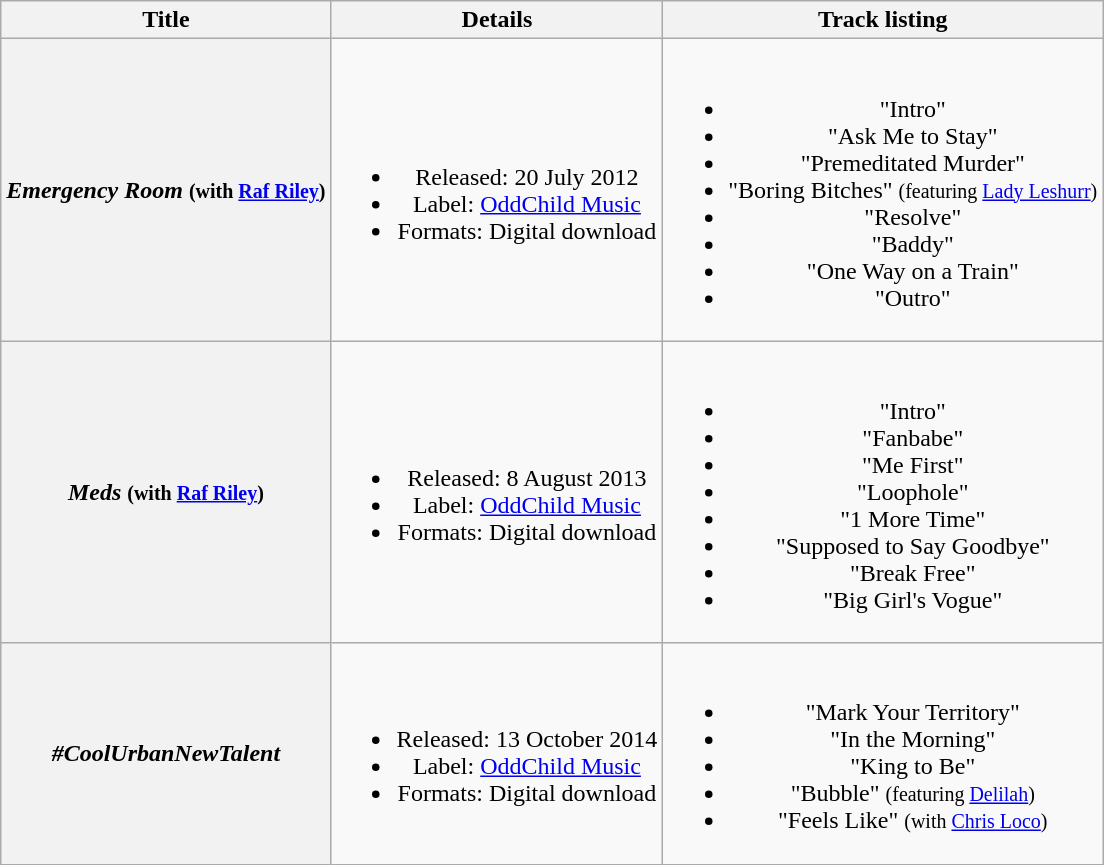<table class="wikitable plainrowheaders" style="text-align:center;">
<tr>
<th scope="col">Title</th>
<th scope="col">Details</th>
<th scope="col">Track listing</th>
</tr>
<tr>
<th scope="row"><em>Emergency Room</em> <small>(with <a href='#'>Raf Riley</a>)</small></th>
<td><br><ul><li>Released: 20 July 2012</li><li>Label: <a href='#'>OddChild Music</a></li><li>Formats: Digital download</li></ul></td>
<td><br><ul><li>"Intro"</li><li>"Ask Me to Stay"</li><li>"Premeditated Murder"</li><li>"Boring Bitches" <small>(featuring <a href='#'>Lady Leshurr</a>)</small></li><li>"Resolve"</li><li>"Baddy"</li><li>"One Way on a Train"</li><li>"Outro"</li></ul></td>
</tr>
<tr>
<th scope="row"><em>Meds</em> <small>(with <a href='#'>Raf Riley</a>)</small></th>
<td><br><ul><li>Released: 8 August 2013</li><li>Label: <a href='#'>OddChild Music</a></li><li>Formats: Digital download</li></ul></td>
<td><br><ul><li>"Intro"</li><li>"Fanbabe"</li><li>"Me First"</li><li>"Loophole"</li><li>"1 More Time"</li><li>"Supposed to Say Goodbye"</li><li>"Break Free"</li><li>"Big Girl's Vogue"</li></ul></td>
</tr>
<tr>
<th scope="row"><em>#CoolUrbanNewTalent</em></th>
<td><br><ul><li>Released: 13 October 2014</li><li>Label: <a href='#'>OddChild Music</a></li><li>Formats: Digital download</li></ul></td>
<td><br><ul><li>"Mark Your Territory"</li><li>"In the Morning"</li><li>"King to Be"</li><li>"Bubble" <small>(featuring <a href='#'>Delilah</a>)</small></li><li>"Feels Like" <small>(with <a href='#'>Chris Loco</a>)</small></li></ul></td>
</tr>
</table>
